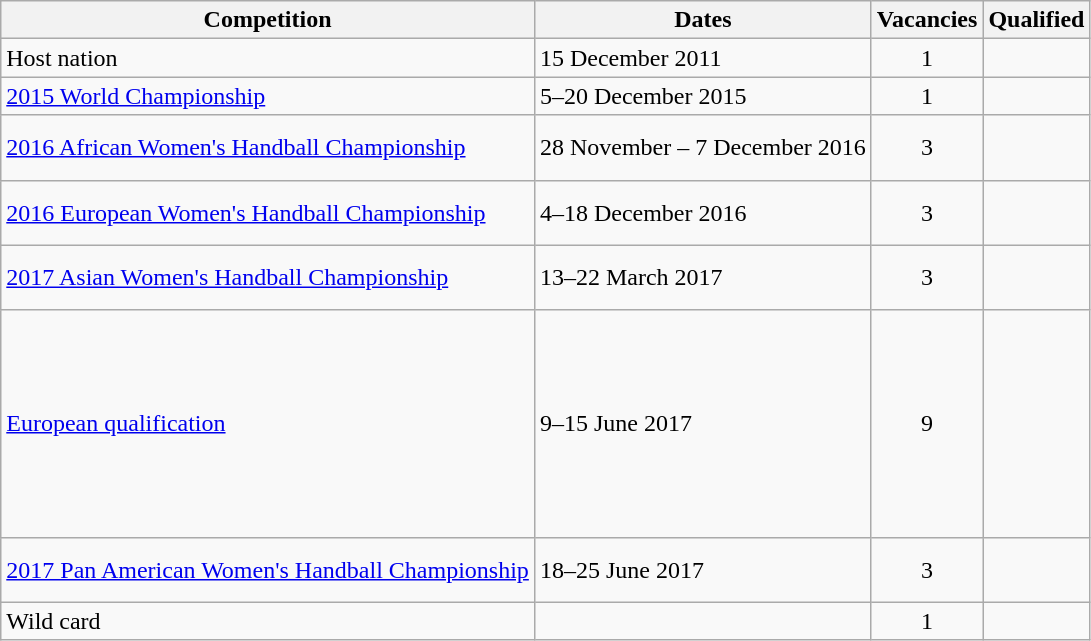<table class="wikitable">
<tr>
<th>Competition</th>
<th>Dates</th>
<th>Vacancies</th>
<th>Qualified</th>
</tr>
<tr>
<td>Host nation</td>
<td>15 December 2011</td>
<td align="center">1</td>
<td></td>
</tr>
<tr>
<td><a href='#'>2015 World Championship</a></td>
<td>5–20 December 2015</td>
<td align="center">1</td>
<td></td>
</tr>
<tr>
<td><a href='#'>2016 African Women's Handball Championship</a></td>
<td>28 November – 7 December 2016</td>
<td align="center">3</td>
<td><br><br></td>
</tr>
<tr>
<td><a href='#'>2016 European Women's Handball Championship</a></td>
<td>4–18 December 2016</td>
<td align="center">3</td>
<td><br><br></td>
</tr>
<tr>
<td><a href='#'>2017 Asian Women's Handball Championship</a></td>
<td>13–22 March 2017</td>
<td align="center">3</td>
<td><br><br></td>
</tr>
<tr>
<td><a href='#'>European qualification</a></td>
<td>9–15 June 2017</td>
<td align="center">9</td>
<td><br><br><br><br><br><br><br><br></td>
</tr>
<tr>
<td><a href='#'>2017 Pan American Women's Handball Championship</a></td>
<td>18–25 June 2017</td>
<td align="center">3</td>
<td><br><br></td>
</tr>
<tr>
<td>Wild card</td>
<td></td>
<td align="center">1</td>
<td></td>
</tr>
</table>
